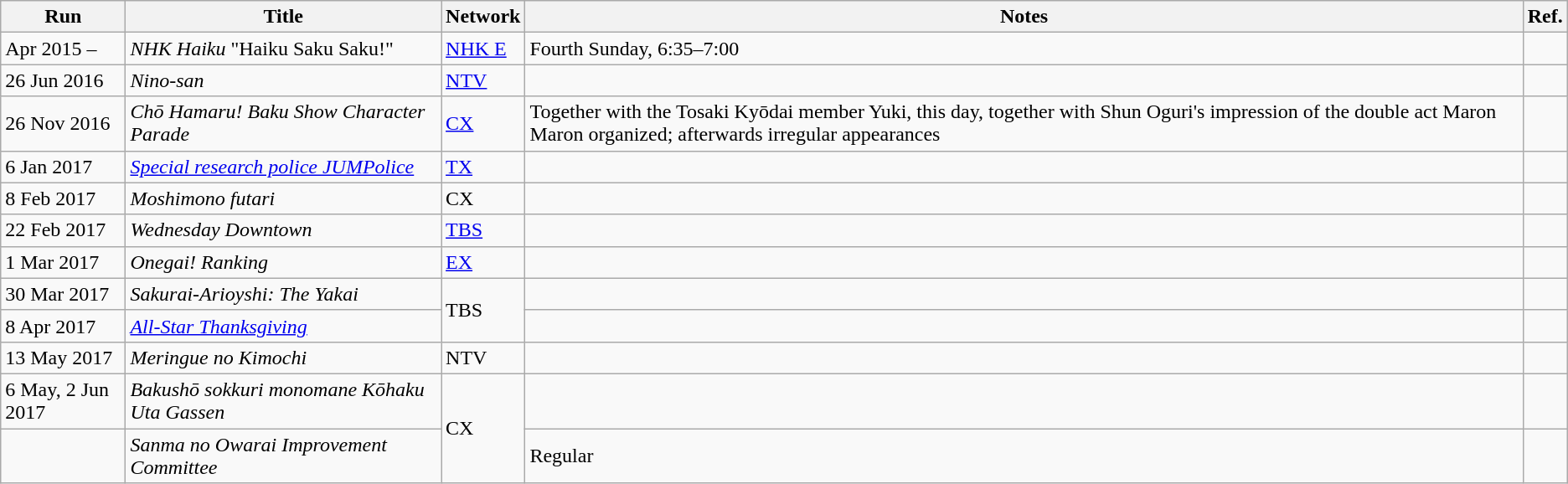<table class="wikitable">
<tr>
<th>Run</th>
<th>Title</th>
<th>Network</th>
<th>Notes</th>
<th>Ref.</th>
</tr>
<tr>
<td>Apr 2015 –</td>
<td><em>NHK Haiku</em> "Haiku Saku Saku!"</td>
<td><a href='#'>NHK E</a></td>
<td>Fourth Sunday, 6:35–7:00</td>
<td></td>
</tr>
<tr>
<td>26 Jun 2016</td>
<td><em>Nino-san</em></td>
<td><a href='#'>NTV</a></td>
<td></td>
<td></td>
</tr>
<tr>
<td>26 Nov 2016</td>
<td><em>Chō Hamaru! Baku Show Character Parade</em></td>
<td><a href='#'>CX</a></td>
<td>Together with the Tosaki Kyōdai member Yuki, this day, together with Shun Oguri's impression of the double act Maron Maron organized; afterwards irregular appearances</td>
<td></td>
</tr>
<tr>
<td>6 Jan 2017</td>
<td><em><a href='#'>Special research police JUMPolice</a></em></td>
<td><a href='#'>TX</a></td>
<td></td>
<td></td>
</tr>
<tr>
<td>8 Feb 2017</td>
<td><em>Moshimono futari</em></td>
<td>CX</td>
<td></td>
<td></td>
</tr>
<tr>
<td>22 Feb 2017</td>
<td><em>Wednesday Downtown</em></td>
<td><a href='#'>TBS</a></td>
<td></td>
<td></td>
</tr>
<tr>
<td>1 Mar 2017</td>
<td><em>Onegai! Ranking</em></td>
<td><a href='#'>EX</a></td>
<td></td>
<td></td>
</tr>
<tr>
<td>30 Mar 2017</td>
<td><em>Sakurai-Arioyshi: The Yakai</em></td>
<td rowspan="2">TBS</td>
<td></td>
<td></td>
</tr>
<tr>
<td>8 Apr 2017</td>
<td><em><a href='#'>All-Star Thanksgiving</a></em></td>
<td></td>
<td></td>
</tr>
<tr>
<td>13 May 2017</td>
<td><em>Meringue no Kimochi</em></td>
<td>NTV</td>
<td></td>
<td></td>
</tr>
<tr>
<td>6 May, 2 Jun 2017</td>
<td><em>Bakushō sokkuri monomane Kōhaku Uta Gassen</em></td>
<td rowspan="2">CX</td>
<td></td>
<td></td>
</tr>
<tr>
<td></td>
<td><em>Sanma no Owarai Improvement Committee</em></td>
<td>Regular</td>
<td></td>
</tr>
</table>
